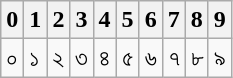<table class="wikitable">
<tr>
<th>0</th>
<th>1</th>
<th>2</th>
<th>3</th>
<th>4</th>
<th>5</th>
<th>6</th>
<th>7</th>
<th>8</th>
<th>9</th>
</tr>
<tr>
<td>০</td>
<td>১</td>
<td>২</td>
<td>৩</td>
<td>৪</td>
<td>৫</td>
<td>৬</td>
<td>৭</td>
<td>৮</td>
<td>৯</td>
</tr>
</table>
